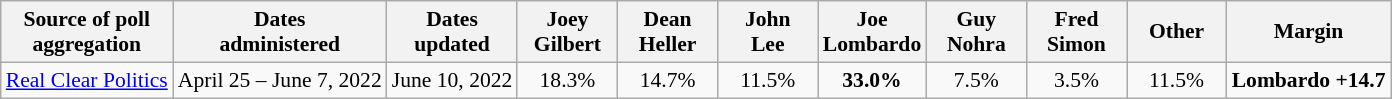<table class="wikitable sortable" style="text-align:center;font-size:90%;line-height:17px">
<tr>
<th>Source of poll<br>aggregation</th>
<th>Dates<br>administered</th>
<th>Dates<br>updated</th>
<th style="width:60px;">Joey<br>Gilbert</th>
<th style="width:60px;">Dean<br>Heller</th>
<th style="width:60px;">John<br>Lee</th>
<th style="width:60px;">Joe<br>Lombardo</th>
<th style="width:60px;">Guy<br>Nohra</th>
<th style="width:60px;">Fred<br>Simon</th>
<th style="width:60px;">Other<br></th>
<th>Margin</th>
</tr>
<tr>
<td><a href='#'>Real Clear Politics</a></td>
<td>April 25 – June 7, 2022</td>
<td>June 10, 2022</td>
<td>18.3%</td>
<td>14.7%</td>
<td>11.5%</td>
<td><strong>33.0%</strong></td>
<td>7.5%</td>
<td>3.5%</td>
<td>11.5%</td>
<td><strong>Lombardo +14.7</strong></td>
</tr>
</table>
